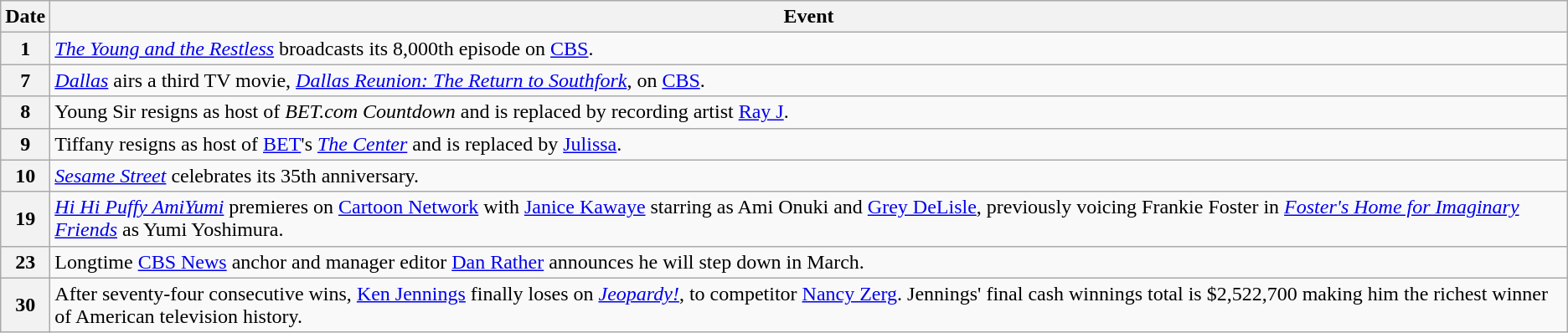<table class="wikitable">
<tr>
<th>Date</th>
<th>Event</th>
</tr>
<tr>
<th>1</th>
<td><em><a href='#'>The Young and the Restless</a></em> broadcasts its 8,000th episode on <a href='#'>CBS</a>.</td>
</tr>
<tr>
<th>7</th>
<td><em><a href='#'>Dallas</a></em> airs a third TV movie, <em><a href='#'>Dallas Reunion: The Return to Southfork</a></em>, on <a href='#'>CBS</a>.</td>
</tr>
<tr>
<th>8</th>
<td>Young Sir resigns as host of <em>BET.com Countdown</em> and is replaced by recording artist <a href='#'>Ray J</a>.</td>
</tr>
<tr>
<th>9</th>
<td>Tiffany resigns as host of <a href='#'>BET</a>'s <em><a href='#'>The Center</a></em> and is replaced by <a href='#'>Julissa</a>.</td>
</tr>
<tr>
<th>10</th>
<td><em><a href='#'>Sesame Street</a></em> celebrates its 35th anniversary.</td>
</tr>
<tr>
<th>19</th>
<td><em><a href='#'>Hi Hi Puffy AmiYumi</a></em> premieres on <a href='#'>Cartoon Network</a> with <a href='#'>Janice Kawaye</a> starring as Ami Onuki and <a href='#'>Grey DeLisle</a>, previously voicing Frankie Foster in <em><a href='#'>Foster's Home for Imaginary Friends</a></em> as Yumi Yoshimura.</td>
</tr>
<tr>
<th>23</th>
<td>Longtime <a href='#'>CBS News</a> anchor and manager editor <a href='#'>Dan Rather</a> announces he will step down in March.</td>
</tr>
<tr>
<th>30</th>
<td>After seventy-four consecutive wins, <a href='#'>Ken Jennings</a> finally loses on <em><a href='#'>Jeopardy!</a></em>, to competitor <a href='#'>Nancy Zerg</a>. Jennings' final cash winnings total is $2,522,700 making him the richest winner of American television history.</td>
</tr>
</table>
